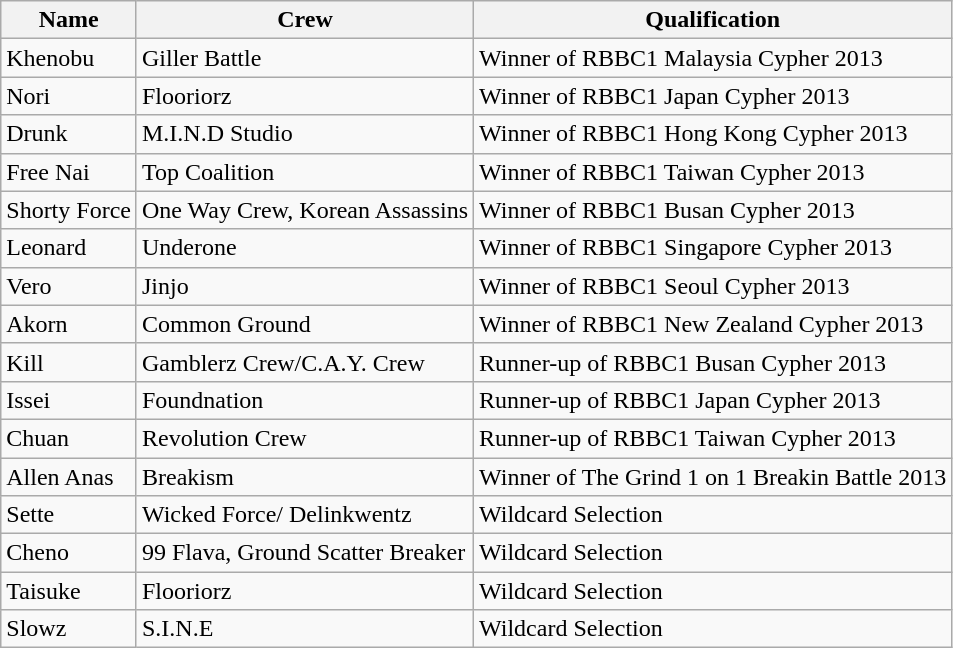<table class="wikitable">
<tr>
<th>Name</th>
<th>Crew</th>
<th>Qualification</th>
</tr>
<tr>
<td> Khenobu</td>
<td>Giller Battle</td>
<td>Winner of RBBC1 Malaysia Cypher 2013</td>
</tr>
<tr>
<td> Nori</td>
<td>Flooriorz</td>
<td>Winner of RBBC1 Japan Cypher 2013</td>
</tr>
<tr>
<td> Drunk</td>
<td>M.I.N.D Studio</td>
<td>Winner of RBBC1 Hong Kong Cypher 2013</td>
</tr>
<tr>
<td> Free Nai</td>
<td>Top Coalition</td>
<td>Winner of RBBC1 Taiwan Cypher 2013</td>
</tr>
<tr>
<td> Shorty Force</td>
<td>One Way Crew, Korean Assassins</td>
<td>Winner of RBBC1 Busan Cypher 2013</td>
</tr>
<tr>
<td> Leonard</td>
<td>Underone</td>
<td>Winner of RBBC1 Singapore Cypher 2013</td>
</tr>
<tr>
<td> Vero</td>
<td>Jinjo</td>
<td>Winner of RBBC1 Seoul Cypher 2013</td>
</tr>
<tr>
<td> Akorn</td>
<td>Common Ground</td>
<td>Winner of RBBC1 New Zealand Cypher 2013</td>
</tr>
<tr>
<td> Kill</td>
<td>Gamblerz Crew/C.A.Y. Crew</td>
<td>Runner-up of RBBC1 Busan Cypher 2013</td>
</tr>
<tr>
<td> Issei</td>
<td>Foundnation</td>
<td>Runner-up of RBBC1 Japan Cypher 2013</td>
</tr>
<tr>
<td> Chuan</td>
<td>Revolution Crew</td>
<td>Runner-up of RBBC1 Taiwan Cypher 2013</td>
</tr>
<tr>
<td> Allen Anas</td>
<td>Breakism</td>
<td>Winner of The Grind 1 on 1 Breakin Battle 2013</td>
</tr>
<tr>
<td> Sette</td>
<td>Wicked Force/ Delinkwentz</td>
<td>Wildcard Selection</td>
</tr>
<tr>
<td> Cheno</td>
<td>99 Flava, Ground Scatter Breaker</td>
<td>Wildcard Selection</td>
</tr>
<tr>
<td> Taisuke</td>
<td>Flooriorz</td>
<td>Wildcard Selection</td>
</tr>
<tr>
<td> Slowz</td>
<td>S.I.N.E</td>
<td>Wildcard Selection</td>
</tr>
</table>
